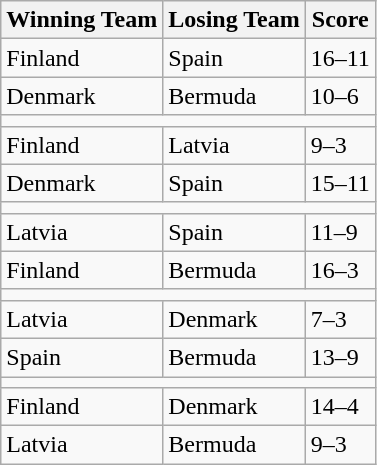<table class="wikitable">
<tr>
<th>Winning Team</th>
<th>Losing Team</th>
<th>Score</th>
</tr>
<tr>
<td>Finland</td>
<td>Spain</td>
<td>16–11</td>
</tr>
<tr>
<td>Denmark</td>
<td>Bermuda</td>
<td>10–6</td>
</tr>
<tr>
<td colspan="3"></td>
</tr>
<tr>
<td>Finland</td>
<td>Latvia</td>
<td>9–3</td>
</tr>
<tr>
<td>Denmark</td>
<td>Spain</td>
<td>15–11</td>
</tr>
<tr>
<td colspan="3"></td>
</tr>
<tr>
<td>Latvia</td>
<td>Spain</td>
<td>11–9</td>
</tr>
<tr>
<td>Finland</td>
<td>Bermuda</td>
<td>16–3</td>
</tr>
<tr>
<td colspan="3"></td>
</tr>
<tr>
<td>Latvia</td>
<td>Denmark</td>
<td>7–3</td>
</tr>
<tr>
<td>Spain</td>
<td>Bermuda</td>
<td>13–9</td>
</tr>
<tr>
<td colspan="3"></td>
</tr>
<tr>
<td>Finland</td>
<td>Denmark</td>
<td>14–4</td>
</tr>
<tr>
<td>Latvia</td>
<td>Bermuda</td>
<td>9–3</td>
</tr>
</table>
